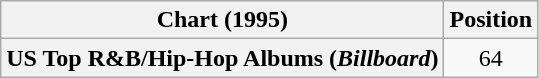<table class="wikitable plainrowheaders" style="text-align:center">
<tr>
<th scope="col">Chart (1995)</th>
<th scope="col">Position</th>
</tr>
<tr>
<th scope="row">US Top R&B/Hip-Hop Albums (<em>Billboard</em>)</th>
<td>64</td>
</tr>
</table>
